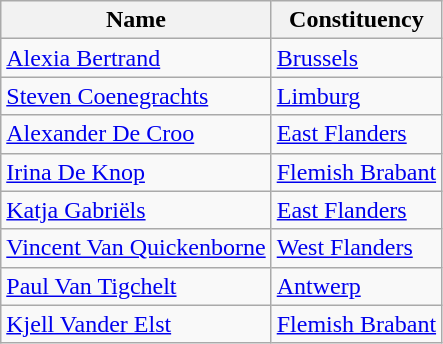<table class="wikitable sortable">
<tr>
<th>Name</th>
<th>Constituency</th>
</tr>
<tr>
<td><a href='#'>Alexia Bertrand</a></td>
<td><a href='#'>Brussels</a></td>
</tr>
<tr>
<td><a href='#'>Steven Coenegrachts</a></td>
<td><a href='#'>Limburg</a></td>
</tr>
<tr>
<td><a href='#'>Alexander De Croo</a></td>
<td><a href='#'>East Flanders</a></td>
</tr>
<tr>
<td><a href='#'>Irina De Knop</a></td>
<td><a href='#'>Flemish Brabant</a></td>
</tr>
<tr>
<td><a href='#'>Katja Gabriëls</a></td>
<td><a href='#'>East Flanders</a></td>
</tr>
<tr>
<td><a href='#'>Vincent Van Quickenborne</a></td>
<td><a href='#'>West Flanders</a></td>
</tr>
<tr>
<td><a href='#'>Paul Van Tigchelt</a></td>
<td><a href='#'>Antwerp</a></td>
</tr>
<tr>
<td><a href='#'>Kjell Vander Elst</a></td>
<td><a href='#'>Flemish Brabant</a></td>
</tr>
</table>
